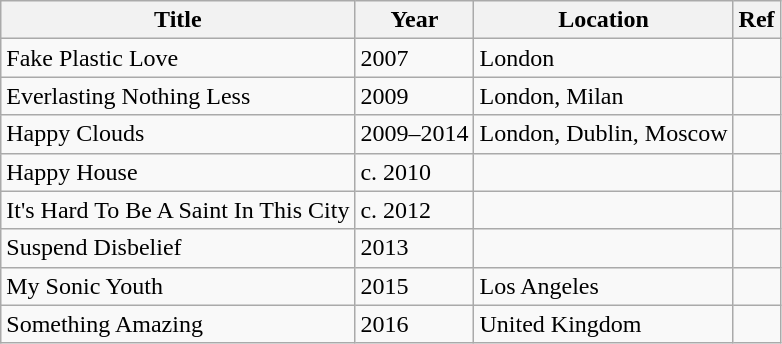<table class="wikitable">
<tr>
<th>Title</th>
<th>Year</th>
<th>Location</th>
<th>Ref</th>
</tr>
<tr>
<td>Fake Plastic Love</td>
<td>2007</td>
<td>London</td>
<td></td>
</tr>
<tr>
<td>Everlasting Nothing Less</td>
<td>2009</td>
<td>London, Milan</td>
<td></td>
</tr>
<tr>
<td>Happy Clouds</td>
<td>2009–2014</td>
<td>London, Dublin, Moscow</td>
<td></td>
</tr>
<tr>
<td>Happy House</td>
<td>c. 2010</td>
<td></td>
<td></td>
</tr>
<tr>
<td>It's Hard To Be A Saint In This City</td>
<td>c. 2012</td>
<td></td>
<td></td>
</tr>
<tr>
<td>Suspend Disbelief</td>
<td>2013</td>
<td></td>
<td></td>
</tr>
<tr>
<td>My Sonic Youth</td>
<td>2015</td>
<td>Los Angeles</td>
<td></td>
</tr>
<tr>
<td>Something Amazing</td>
<td>2016</td>
<td>United Kingdom</td>
<td></td>
</tr>
</table>
